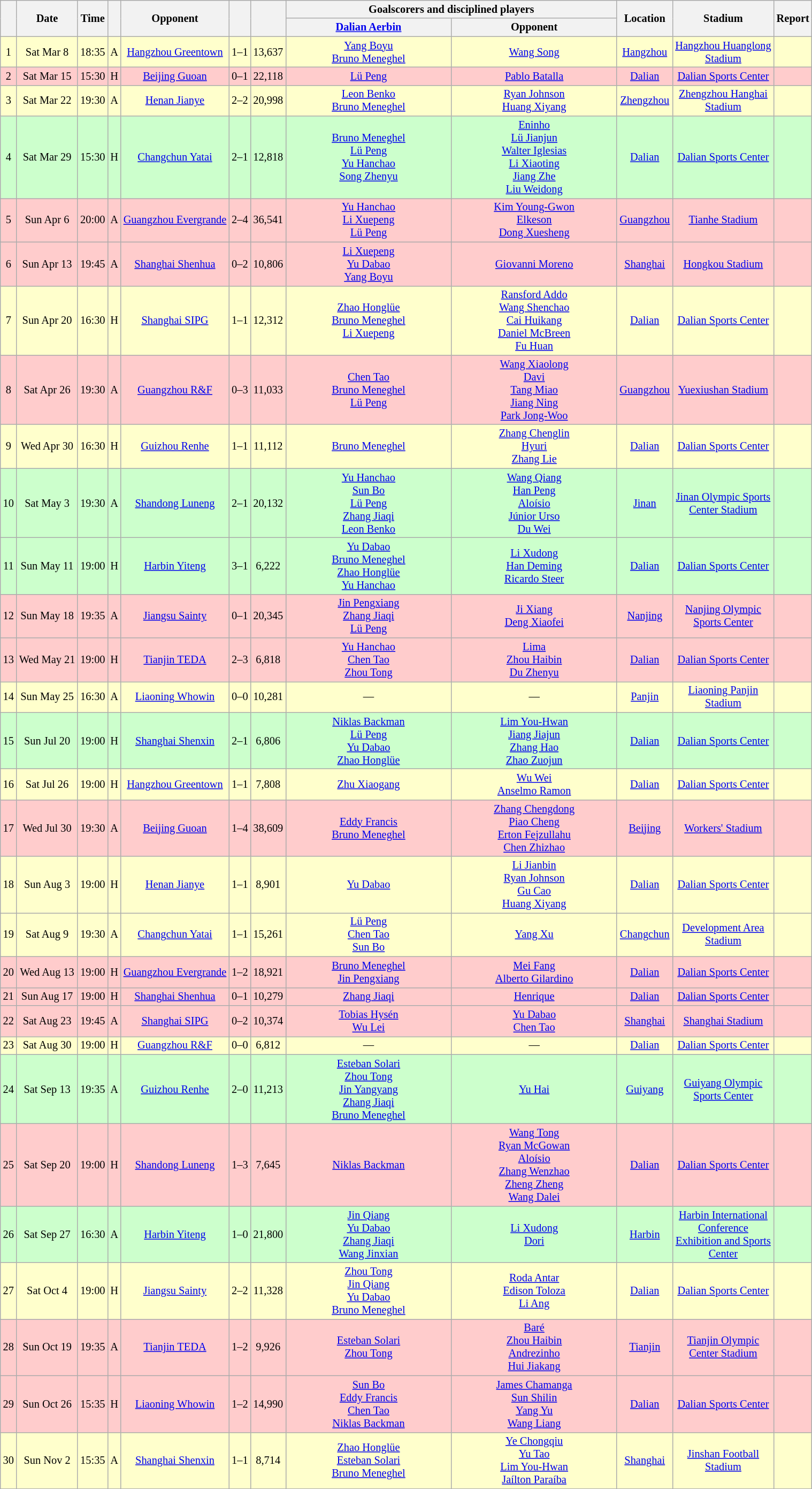<table class="wikitable" style="text-align: center; font-size:85%">
<tr>
<th rowspan="2"></th>
<th rowspan="2">Date</th>
<th rowspan="2">Time</th>
<th rowspan="2"></th>
<th rowspan="2">Opponent</th>
<th rowspan="2"></th>
<th rowspan="2"></th>
<th colspan="2">Goalscorers and disciplined players</th>
<th rowspan="2">Location</th>
<th style="width:120px"  rowspan="2">Stadium</th>
<th rowspan="2">Report</th>
</tr>
<tr>
<th style="width:200px"><a href='#'>Dalian Aerbin</a></th>
<th style="width:200px">Opponent</th>
</tr>
<tr style="background:#ffc">
<td>1</td>
<td>Sat Mar 8</td>
<td>18:35</td>
<td>A</td>
<td><a href='#'>Hangzhou Greentown</a></td>
<td>1–1</td>
<td>13,637</td>
<td><a href='#'>Yang Boyu</a> <br><a href='#'>Bruno Meneghel</a> </td>
<td><a href='#'>Wang Song</a> </td>
<td><a href='#'>Hangzhou</a></td>
<td><a href='#'>Hangzhou Huanglong Stadium</a></td>
<td></td>
</tr>
<tr style="background:#fcc">
<td>2</td>
<td>Sat Mar 15</td>
<td>15:30</td>
<td>H</td>
<td><a href='#'>Beijing Guoan</a></td>
<td>0–1</td>
<td>22,118</td>
<td><a href='#'>Lü Peng</a> </td>
<td><a href='#'>Pablo Batalla</a> </td>
<td><a href='#'>Dalian</a></td>
<td><a href='#'>Dalian Sports Center</a></td>
<td></td>
</tr>
<tr style="background:#ffc">
<td>3</td>
<td>Sat Mar 22</td>
<td>19:30</td>
<td>A</td>
<td><a href='#'>Henan Jianye</a></td>
<td>2–2</td>
<td>20,998</td>
<td><a href='#'>Leon Benko</a> <br><a href='#'>Bruno Meneghel</a> </td>
<td><a href='#'>Ryan Johnson</a> <br><a href='#'>Huang Xiyang</a> </td>
<td><a href='#'>Zhengzhou</a></td>
<td><a href='#'>Zhengzhou Hanghai Stadium</a></td>
<td></td>
</tr>
<tr style="background:#cfc">
<td>4</td>
<td>Sat Mar 29</td>
<td>15:30</td>
<td>H</td>
<td><a href='#'>Changchun Yatai</a></td>
<td>2–1</td>
<td>12,818</td>
<td><a href='#'>Bruno Meneghel</a> <br><a href='#'>Lü Peng</a> <br><a href='#'>Yu Hanchao</a> <br><a href='#'>Song Zhenyu</a> </td>
<td><a href='#'>Eninho</a> <br><a href='#'>Lü Jianjun</a> <br><a href='#'>Walter Iglesias</a> <br><a href='#'>Li Xiaoting</a> <br><a href='#'>Jiang Zhe</a> <br><a href='#'>Liu Weidong</a> </td>
<td><a href='#'>Dalian</a></td>
<td><a href='#'>Dalian Sports Center</a></td>
<td></td>
</tr>
<tr style="background:#fcc">
<td>5</td>
<td>Sun Apr 6</td>
<td>20:00</td>
<td>A</td>
<td><a href='#'>Guangzhou Evergrande</a></td>
<td>2–4</td>
<td>36,541</td>
<td><a href='#'>Yu Hanchao</a> <br><a href='#'>Li Xuepeng</a> <br><a href='#'>Lü Peng</a> </td>
<td><a href='#'>Kim Young-Gwon</a> <br><a href='#'>Elkeson</a> <br><a href='#'>Dong Xuesheng</a> </td>
<td><a href='#'>Guangzhou</a></td>
<td><a href='#'>Tianhe Stadium</a></td>
<td></td>
</tr>
<tr style="background:#fcc">
<td>6</td>
<td>Sun Apr 13</td>
<td>19:45</td>
<td>A</td>
<td><a href='#'>Shanghai Shenhua</a></td>
<td>0–2</td>
<td>10,806</td>
<td><a href='#'>Li Xuepeng</a> <br><a href='#'>Yu Dabao</a> <br><a href='#'>Yang Boyu</a> </td>
<td><a href='#'>Giovanni Moreno</a> </td>
<td><a href='#'>Shanghai</a></td>
<td><a href='#'>Hongkou Stadium</a></td>
<td></td>
</tr>
<tr style="background:#ffc">
<td>7</td>
<td>Sun Apr 20</td>
<td>16:30</td>
<td>H</td>
<td><a href='#'>Shanghai SIPG</a></td>
<td>1–1</td>
<td>12,312</td>
<td><a href='#'>Zhao Honglüe</a> <br><a href='#'>Bruno Meneghel</a> <br><a href='#'>Li Xuepeng</a> </td>
<td><a href='#'>Ransford Addo</a> <br><a href='#'>Wang Shenchao</a> <br><a href='#'>Cai Huikang</a> <br><a href='#'>Daniel McBreen</a> <br><a href='#'>Fu Huan</a> </td>
<td><a href='#'>Dalian</a></td>
<td><a href='#'>Dalian Sports Center</a></td>
<td></td>
</tr>
<tr style="background:#fcc">
<td>8</td>
<td>Sat Apr 26</td>
<td>19:30</td>
<td>A</td>
<td><a href='#'>Guangzhou R&F</a></td>
<td>0–3</td>
<td>11,033</td>
<td><a href='#'>Chen Tao</a> <br><a href='#'>Bruno Meneghel</a> <br><a href='#'>Lü Peng</a> </td>
<td><a href='#'>Wang Xiaolong</a> <br><a href='#'>Davi</a> <br><a href='#'>Tang Miao</a> <br><a href='#'>Jiang Ning</a> <br><a href='#'>Park Jong-Woo</a> </td>
<td><a href='#'>Guangzhou</a></td>
<td><a href='#'>Yuexiushan Stadium</a></td>
<td></td>
</tr>
<tr style="background:#ffc">
<td>9</td>
<td>Wed Apr 30</td>
<td>16:30</td>
<td>H</td>
<td><a href='#'>Guizhou Renhe</a></td>
<td>1–1</td>
<td>11,112</td>
<td><a href='#'>Bruno Meneghel</a> </td>
<td><a href='#'>Zhang Chenglin</a> <br><a href='#'>Hyuri</a> <br><a href='#'>Zhang Lie</a> </td>
<td><a href='#'>Dalian</a></td>
<td><a href='#'>Dalian Sports Center</a></td>
<td></td>
</tr>
<tr style="background:#cfc">
<td>10</td>
<td>Sat May 3</td>
<td>19:30</td>
<td>A</td>
<td><a href='#'>Shandong Luneng</a></td>
<td>2–1</td>
<td>20,132</td>
<td><a href='#'>Yu Hanchao</a>  <br><a href='#'>Sun Bo</a>  <br><a href='#'>Lü Peng</a> <br><a href='#'>Zhang Jiaqi</a> <br><a href='#'>Leon Benko</a> </td>
<td><a href='#'>Wang Qiang</a> <br><a href='#'>Han Peng</a> <br><a href='#'>Aloísio</a> <br><a href='#'>Júnior Urso</a> <br><a href='#'>Du Wei</a> </td>
<td><a href='#'>Jinan</a></td>
<td><a href='#'>Jinan Olympic Sports Center Stadium</a></td>
<td></td>
</tr>
<tr style="background:#cfc">
<td>11</td>
<td>Sun May 11</td>
<td>19:00</td>
<td>H</td>
<td><a href='#'>Harbin Yiteng</a></td>
<td>3–1</td>
<td>6,222</td>
<td><a href='#'>Yu Dabao</a> <br><a href='#'>Bruno Meneghel</a> <br><a href='#'>Zhao Honglüe</a> <br><a href='#'>Yu Hanchao</a> </td>
<td><a href='#'>Li Xudong</a>  <br><a href='#'>Han Deming</a> <br><a href='#'>Ricardo Steer</a> </td>
<td><a href='#'>Dalian</a></td>
<td><a href='#'>Dalian Sports Center</a></td>
<td></td>
</tr>
<tr style="background:#fcc">
<td>12</td>
<td>Sun May 18</td>
<td>19:35</td>
<td>A</td>
<td><a href='#'>Jiangsu Sainty</a></td>
<td>0–1</td>
<td>20,345</td>
<td><a href='#'>Jin Pengxiang</a> <br><a href='#'>Zhang Jiaqi</a> <br><a href='#'>Lü Peng</a> </td>
<td><a href='#'>Ji Xiang</a> <br><a href='#'>Deng Xiaofei</a> </td>
<td><a href='#'>Nanjing</a></td>
<td><a href='#'>Nanjing Olympic Sports Center</a></td>
<td></td>
</tr>
<tr style="background:#fcc">
<td>13</td>
<td>Wed May 21</td>
<td>19:00</td>
<td>H</td>
<td><a href='#'>Tianjin TEDA</a></td>
<td>2–3</td>
<td>6,818</td>
<td><a href='#'>Yu Hanchao</a> <br><a href='#'>Chen Tao</a> <br><a href='#'>Zhou Tong</a> </td>
<td><a href='#'>Lima</a> <br><a href='#'>Zhou Haibin</a> <br><a href='#'>Du Zhenyu</a>  </td>
<td><a href='#'>Dalian</a></td>
<td><a href='#'>Dalian Sports Center</a></td>
<td></td>
</tr>
<tr style="background:#ffc">
<td>14</td>
<td>Sun May 25</td>
<td>16:30</td>
<td>A</td>
<td><a href='#'>Liaoning Whowin</a></td>
<td>0–0</td>
<td>10,281</td>
<td>—</td>
<td>—</td>
<td><a href='#'>Panjin</a></td>
<td><a href='#'>Liaoning Panjin Stadium</a></td>
<td></td>
</tr>
<tr style="background:#cfc">
<td>15</td>
<td>Sun Jul 20</td>
<td>19:00</td>
<td>H</td>
<td><a href='#'>Shanghai Shenxin</a></td>
<td>2–1</td>
<td>6,806</td>
<td><a href='#'>Niklas Backman</a> <br><a href='#'>Lü Peng</a> <br><a href='#'>Yu Dabao</a> <br><a href='#'>Zhao Honglüe</a> </td>
<td><a href='#'>Lim You-Hwan</a> <br><a href='#'>Jiang Jiajun</a> <br><a href='#'>Zhang Hao</a> <br><a href='#'>Zhao Zuojun</a> </td>
<td><a href='#'>Dalian</a></td>
<td><a href='#'>Dalian Sports Center</a></td>
<td></td>
</tr>
<tr style="background:#ffc">
<td>16</td>
<td>Sat Jul 26</td>
<td>19:00</td>
<td>H</td>
<td><a href='#'>Hangzhou Greentown</a></td>
<td>1–1</td>
<td>7,808</td>
<td><a href='#'>Zhu Xiaogang</a> </td>
<td><a href='#'>Wu Wei</a> <br><a href='#'>Anselmo Ramon</a> </td>
<td><a href='#'>Dalian</a></td>
<td><a href='#'>Dalian Sports Center</a></td>
<td></td>
</tr>
<tr style="background:#fcc">
<td>17</td>
<td>Wed Jul 30</td>
<td>19:30</td>
<td>A</td>
<td><a href='#'>Beijing Guoan</a></td>
<td>1–4</td>
<td>38,609</td>
<td><a href='#'>Eddy Francis</a> <br><a href='#'>Bruno Meneghel</a> </td>
<td><a href='#'>Zhang Chengdong</a> <br> <a href='#'>Piao Cheng</a> <br> <a href='#'>Erton Fejzullahu</a> <br> <a href='#'>Chen Zhizhao</a>  </td>
<td><a href='#'>Beijing</a></td>
<td><a href='#'>Workers' Stadium</a></td>
<td></td>
</tr>
<tr style="background:#ffc">
<td>18</td>
<td>Sun Aug 3</td>
<td>19:00</td>
<td>H</td>
<td><a href='#'>Henan Jianye</a></td>
<td>1–1</td>
<td>8,901</td>
<td><a href='#'>Yu Dabao</a>  </td>
<td><a href='#'>Li Jianbin</a> <br> <a href='#'>Ryan Johnson</a> <br> <a href='#'>Gu Cao</a> <br> <a href='#'>Huang Xiyang</a> </td>
<td><a href='#'>Dalian</a></td>
<td><a href='#'>Dalian Sports Center</a></td>
<td></td>
</tr>
<tr style="background:#ffc">
<td>19</td>
<td>Sat Aug 9</td>
<td>19:30</td>
<td>A</td>
<td><a href='#'>Changchun Yatai</a></td>
<td>1–1</td>
<td>15,261</td>
<td><a href='#'>Lü Peng</a> <br><a href='#'>Chen Tao</a> <br><a href='#'>Sun Bo</a> </td>
<td><a href='#'>Yang Xu</a> </td>
<td><a href='#'>Changchun</a></td>
<td><a href='#'>Development Area Stadium</a></td>
<td></td>
</tr>
<tr style="background:#fcc">
<td>20</td>
<td>Wed Aug 13</td>
<td>19:00</td>
<td>H</td>
<td><a href='#'>Guangzhou Evergrande</a></td>
<td>1–2</td>
<td>18,921</td>
<td><a href='#'>Bruno Meneghel</a> <br><a href='#'>Jin Pengxiang</a> </td>
<td><a href='#'>Mei Fang</a> <br><a href='#'>Alberto Gilardino</a> </td>
<td><a href='#'>Dalian</a></td>
<td><a href='#'>Dalian Sports Center</a></td>
<td></td>
</tr>
<tr style="background:#fcc">
<td>21</td>
<td>Sun Aug 17</td>
<td>19:00</td>
<td>H</td>
<td><a href='#'>Shanghai Shenhua</a></td>
<td>0–1</td>
<td>10,279</td>
<td><a href='#'>Zhang Jiaqi</a> </td>
<td><a href='#'>Henrique</a> </td>
<td><a href='#'>Dalian</a></td>
<td><a href='#'>Dalian Sports Center</a></td>
<td></td>
</tr>
<tr style="background:#fcc">
<td>22</td>
<td>Sat Aug 23</td>
<td>19:45</td>
<td>A</td>
<td><a href='#'>Shanghai SIPG</a></td>
<td>0–2</td>
<td>10,374</td>
<td><a href='#'>Tobias Hysén</a> <br><a href='#'>Wu Lei</a> </td>
<td><a href='#'>Yu Dabao</a> <br><a href='#'>Chen Tao</a> </td>
<td><a href='#'>Shanghai</a></td>
<td><a href='#'>Shanghai Stadium</a></td>
<td></td>
</tr>
<tr style="background:#ffc">
<td>23</td>
<td>Sat Aug 30</td>
<td>19:00</td>
<td>H</td>
<td><a href='#'>Guangzhou R&F</a></td>
<td>0–0</td>
<td>6,812</td>
<td>—</td>
<td>—</td>
<td><a href='#'>Dalian</a></td>
<td><a href='#'>Dalian Sports Center</a></td>
<td></td>
</tr>
<tr style="background:#cfc">
<td>24</td>
<td>Sat Sep 13</td>
<td>19:35</td>
<td>A</td>
<td><a href='#'>Guizhou Renhe</a></td>
<td>2–0</td>
<td>11,213</td>
<td><a href='#'>Esteban Solari</a> <br><a href='#'>Zhou Tong</a> <br><a href='#'>Jin Yangyang</a> <br><a href='#'>Zhang Jiaqi</a> <br><a href='#'>Bruno Meneghel</a> </td>
<td><a href='#'>Yu Hai</a> </td>
<td><a href='#'>Guiyang</a></td>
<td><a href='#'>Guiyang Olympic Sports Center</a></td>
<td></td>
</tr>
<tr style="background:#fcc">
<td>25</td>
<td>Sat Sep 20</td>
<td>19:00</td>
<td>H</td>
<td><a href='#'>Shandong Luneng</a></td>
<td>1–3</td>
<td>7,645</td>
<td><a href='#'>Niklas Backman</a> </td>
<td><a href='#'>Wang Tong</a> <br><a href='#'>Ryan McGowan</a> <br><a href='#'>Aloísio</a> <br><a href='#'>Zhang Wenzhao</a> <br><a href='#'>Zheng Zheng</a> <br><a href='#'>Wang Dalei</a> </td>
<td><a href='#'>Dalian</a></td>
<td><a href='#'>Dalian Sports Center</a></td>
<td></td>
</tr>
<tr style="background:#cfc">
<td>26</td>
<td>Sat Sep 27</td>
<td>16:30</td>
<td>A</td>
<td><a href='#'>Harbin Yiteng</a></td>
<td>1–0</td>
<td>21,800</td>
<td><a href='#'>Jin Qiang</a> <br><a href='#'>Yu Dabao</a> <br><a href='#'>Zhang Jiaqi</a> <br><a href='#'>Wang Jinxian</a> </td>
<td><a href='#'>Li Xudong</a> <br><a href='#'>Dori</a> </td>
<td><a href='#'>Harbin</a></td>
<td><a href='#'>Harbin International Conference Exhibition and Sports Center</a></td>
<td></td>
</tr>
<tr style="background:#ffc">
<td>27</td>
<td>Sat Oct 4</td>
<td>19:00</td>
<td>H</td>
<td><a href='#'>Jiangsu Sainty</a></td>
<td>2–2</td>
<td>11,328</td>
<td><a href='#'>Zhou Tong</a> <br><a href='#'>Jin Qiang</a> <br><a href='#'>Yu Dabao</a> <br><a href='#'>Bruno Meneghel</a> </td>
<td><a href='#'>Roda Antar</a> <br><a href='#'>Edison Toloza</a> <br><a href='#'>Li Ang</a> </td>
<td><a href='#'>Dalian</a></td>
<td><a href='#'>Dalian Sports Center</a></td>
<td></td>
</tr>
<tr style="background:#fcc">
<td>28</td>
<td>Sun Oct 19</td>
<td>19:35</td>
<td>A</td>
<td><a href='#'>Tianjin TEDA</a></td>
<td>1–2</td>
<td>9,926</td>
<td><a href='#'>Esteban Solari</a> <br><a href='#'>Zhou Tong</a>   </td>
<td><a href='#'>Baré</a>  <br><a href='#'>Zhou Haibin</a> <br><a href='#'>Andrezinho</a> <br><a href='#'>Hui Jiakang</a> </td>
<td><a href='#'>Tianjin</a></td>
<td><a href='#'>Tianjin Olympic Center Stadium</a></td>
<td></td>
</tr>
<tr style="background:#fcc">
<td>29</td>
<td>Sun Oct 26</td>
<td>15:35</td>
<td>H</td>
<td><a href='#'>Liaoning Whowin</a></td>
<td>1–2</td>
<td>14,990</td>
<td><a href='#'>Sun Bo</a> <br><a href='#'>Eddy Francis</a> <br><a href='#'>Chen Tao</a> <br><a href='#'>Niklas Backman</a> </td>
<td><a href='#'>James Chamanga</a> <br><a href='#'>Sun Shilin</a> <br><a href='#'>Yang Yu</a> <br><a href='#'>Wang Liang</a> </td>
<td><a href='#'>Dalian</a></td>
<td><a href='#'>Dalian Sports Center</a></td>
<td></td>
</tr>
<tr style="background:#ffc">
<td>30</td>
<td>Sun Nov 2</td>
<td>15:35</td>
<td>A</td>
<td><a href='#'>Shanghai Shenxin</a></td>
<td>1–1</td>
<td>8,714</td>
<td><a href='#'>Zhao Honglüe</a> <br><a href='#'>Esteban Solari</a> <br><a href='#'>Bruno Meneghel</a> </td>
<td><a href='#'>Ye Chongqiu</a> <br><a href='#'>Yu Tao</a> <br><a href='#'>Lim You-Hwan</a> <br><a href='#'>Jaílton Paraíba</a> </td>
<td><a href='#'>Shanghai</a></td>
<td><a href='#'>Jinshan Football Stadium</a></td>
<td></td>
</tr>
</table>
